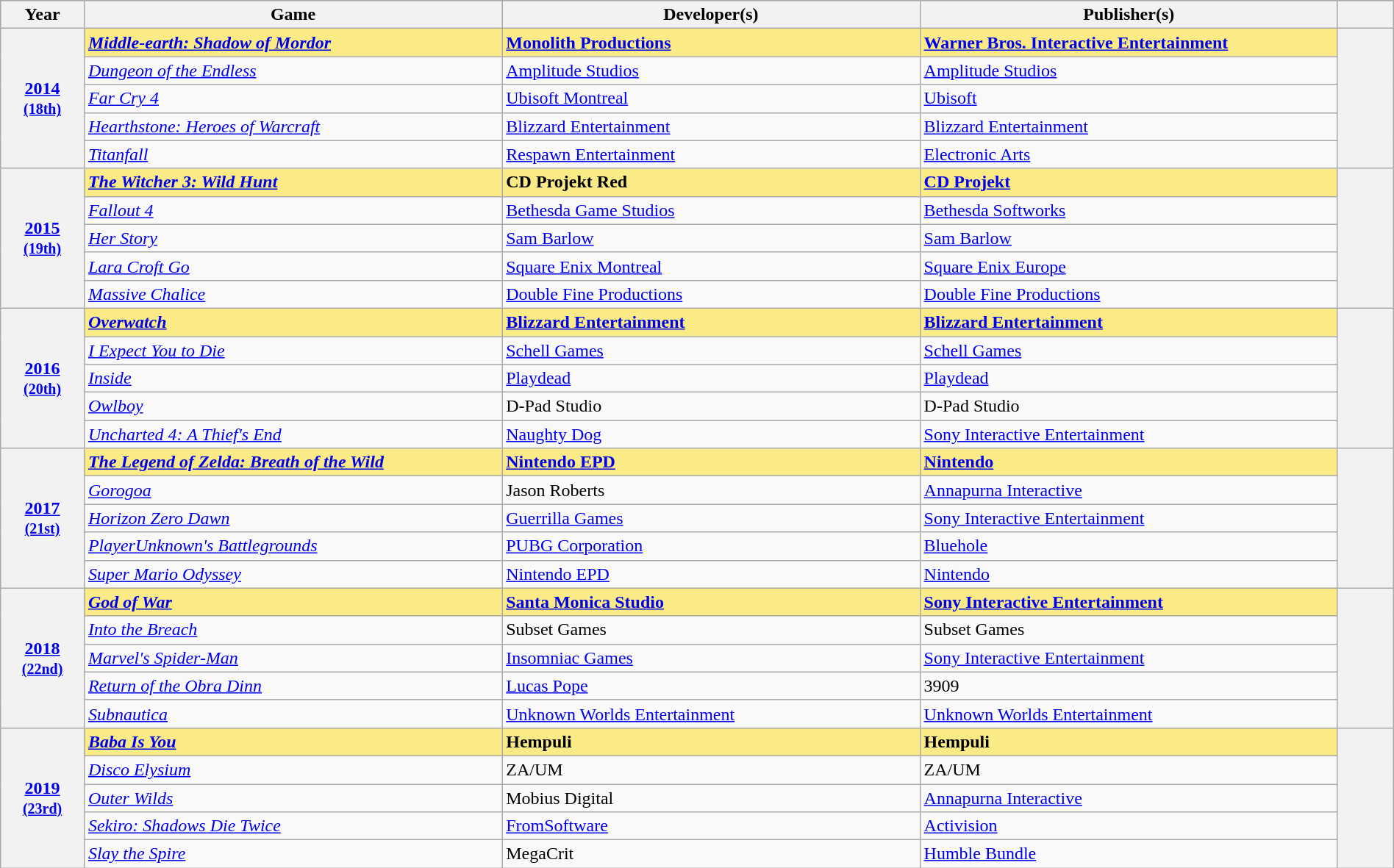<table class="wikitable sortable" style="width:100%;">
<tr style="background:#bebebe">
<th scope="col" style="width:6%;">Year</th>
<th scope="col" style="width:30%;">Game</th>
<th scope="col" style="width:30%;">Developer(s)</th>
<th scope="col" style="width:30%;">Publisher(s)</th>
<th scope="col" style="width:4%;" class="unsortable"></th>
</tr>
<tr>
<th scope="row" rowspan="5" style="text-align:center"><a href='#'>2014</a> <br><small><a href='#'>(18th)</a> </small></th>
<td style="background:#FAEB86"><strong><em><a href='#'>Middle-earth: Shadow of Mordor</a></em></strong></td>
<td style="background:#FAEB86"><strong><a href='#'>Monolith Productions</a></strong></td>
<td style="background:#FAEB86"><strong><a href='#'>Warner Bros. Interactive Entertainment</a></strong></td>
<th scope="row" rowspan="5" style="text-align;center;"></th>
</tr>
<tr>
<td><em><a href='#'>Dungeon of the Endless</a></em></td>
<td><a href='#'>Amplitude Studios</a></td>
<td><a href='#'>Amplitude Studios</a></td>
</tr>
<tr>
<td><em><a href='#'>Far Cry 4</a></em></td>
<td><a href='#'>Ubisoft Montreal</a></td>
<td><a href='#'>Ubisoft</a></td>
</tr>
<tr>
<td><em><a href='#'>Hearthstone: Heroes of Warcraft</a></em></td>
<td><a href='#'>Blizzard Entertainment</a></td>
<td><a href='#'>Blizzard Entertainment</a></td>
</tr>
<tr>
<td><em><a href='#'>Titanfall</a></em></td>
<td><a href='#'>Respawn Entertainment</a></td>
<td><a href='#'>Electronic Arts</a></td>
</tr>
<tr>
<th scope="row" rowspan="5" style="text-align:center"><a href='#'>2015</a> <br><small><a href='#'>(19th)</a> </small></th>
<td style="background:#FAEB86"><strong><em><a href='#'>The Witcher 3: Wild Hunt</a></em></strong></td>
<td style="background:#FAEB86"><strong>CD Projekt Red</strong></td>
<td style="background:#FAEB86"><strong><a href='#'>CD Projekt</a></strong></td>
<th scope="row" rowspan="5" style="text-align;center;"></th>
</tr>
<tr>
<td><em><a href='#'>Fallout 4</a></em></td>
<td><a href='#'>Bethesda Game Studios</a></td>
<td><a href='#'>Bethesda Softworks</a></td>
</tr>
<tr>
<td><em><a href='#'>Her Story</a></em></td>
<td><a href='#'>Sam Barlow</a></td>
<td><a href='#'>Sam Barlow</a></td>
</tr>
<tr>
<td><em><a href='#'>Lara Croft Go</a></em></td>
<td><a href='#'>Square Enix Montreal</a></td>
<td><a href='#'>Square Enix Europe</a></td>
</tr>
<tr>
<td><em><a href='#'>Massive Chalice</a></em></td>
<td><a href='#'>Double Fine Productions</a></td>
<td><a href='#'>Double Fine Productions</a></td>
</tr>
<tr>
<th scope="row" rowspan="5" style="text-align:center"><a href='#'>2016</a> <br><small><a href='#'>(20th)</a> </small></th>
<td style="background:#FAEB86"><strong><em><a href='#'>Overwatch</a></em></strong></td>
<td style="background:#FAEB86"><strong><a href='#'>Blizzard Entertainment</a></strong></td>
<td style="background:#FAEB86"><strong><a href='#'>Blizzard Entertainment</a></strong></td>
<th scope="row" rowspan="5" style="text-align;center;"></th>
</tr>
<tr>
<td><em><a href='#'>I Expect You to Die</a></em></td>
<td><a href='#'>Schell Games</a></td>
<td><a href='#'>Schell Games</a></td>
</tr>
<tr>
<td><em><a href='#'>Inside</a></em></td>
<td><a href='#'>Playdead</a></td>
<td><a href='#'>Playdead</a></td>
</tr>
<tr>
<td><em><a href='#'>Owlboy</a></em></td>
<td>D-Pad Studio</td>
<td>D-Pad Studio</td>
</tr>
<tr>
<td><em><a href='#'>Uncharted 4: A Thief's End</a></em></td>
<td><a href='#'>Naughty Dog</a></td>
<td><a href='#'>Sony Interactive Entertainment</a></td>
</tr>
<tr>
<th scope="row" rowspan="5" style="text-align:center"><a href='#'>2017</a> <br><small><a href='#'>(21st)</a> </small></th>
<td style="background:#FAEB86"><strong><em><a href='#'>The Legend of Zelda: Breath of the Wild</a></em></strong></td>
<td style="background:#FAEB86"><strong><a href='#'>Nintendo EPD</a></strong></td>
<td style="background:#FAEB86"><strong><a href='#'>Nintendo</a></strong></td>
<th scope="row" rowspan="5" style="text-align;center;"></th>
</tr>
<tr>
<td><em><a href='#'>Gorogoa</a></em></td>
<td>Jason Roberts</td>
<td><a href='#'>Annapurna Interactive</a></td>
</tr>
<tr>
<td><em><a href='#'>Horizon Zero Dawn</a></em></td>
<td><a href='#'>Guerrilla Games</a></td>
<td><a href='#'>Sony Interactive Entertainment</a></td>
</tr>
<tr>
<td><em><a href='#'>PlayerUnknown's Battlegrounds</a></em></td>
<td><a href='#'>PUBG Corporation</a></td>
<td><a href='#'>Bluehole</a></td>
</tr>
<tr>
<td><em><a href='#'>Super Mario Odyssey</a></em></td>
<td><a href='#'>Nintendo EPD</a></td>
<td><a href='#'>Nintendo</a></td>
</tr>
<tr>
<th scope="row" rowspan="5" style="text-align:center"><a href='#'>2018</a> <br><small><a href='#'>(22nd)</a> </small></th>
<td style="background:#FAEB86"><strong><em><a href='#'>God of War</a></em></strong></td>
<td style="background:#FAEB86"><strong><a href='#'>Santa Monica Studio</a></strong></td>
<td style="background:#FAEB86"><strong><a href='#'>Sony Interactive Entertainment</a></strong></td>
<th scope="row" rowspan="5" style="text-align;center;"></th>
</tr>
<tr>
<td><em><a href='#'>Into the Breach</a></em></td>
<td>Subset Games</td>
<td>Subset Games</td>
</tr>
<tr>
<td><em><a href='#'>Marvel's Spider-Man</a></em></td>
<td><a href='#'>Insomniac Games</a></td>
<td><a href='#'>Sony Interactive Entertainment</a></td>
</tr>
<tr>
<td><em><a href='#'>Return of the Obra Dinn</a></em></td>
<td><a href='#'>Lucas Pope</a></td>
<td>3909</td>
</tr>
<tr>
<td><em><a href='#'>Subnautica</a></em></td>
<td><a href='#'>Unknown Worlds Entertainment</a></td>
<td><a href='#'>Unknown Worlds Entertainment</a></td>
</tr>
<tr>
<th scope="row" rowspan="5" style="text-align:center"><a href='#'>2019</a> <br><small><a href='#'>(23rd)</a> </small></th>
<td style="background:#FAEB86"><strong><em><a href='#'>Baba Is You</a></em></strong></td>
<td style="background:#FAEB86"><strong>Hempuli</strong></td>
<td style="background:#FAEB86"><strong>Hempuli</strong></td>
<th scope="row" rowspan="5" style="text-align;center;"></th>
</tr>
<tr>
<td><em><a href='#'>Disco Elysium</a></em></td>
<td>ZA/UM</td>
<td>ZA/UM</td>
</tr>
<tr>
<td><em><a href='#'>Outer Wilds</a></em></td>
<td>Mobius Digital</td>
<td><a href='#'>Annapurna Interactive</a></td>
</tr>
<tr>
<td><em><a href='#'>Sekiro: Shadows Die Twice</a></em></td>
<td><a href='#'>FromSoftware</a></td>
<td><a href='#'>Activision</a></td>
</tr>
<tr>
<td><em><a href='#'>Slay the Spire</a></em></td>
<td>MegaCrit</td>
<td><a href='#'>Humble Bundle</a></td>
</tr>
</table>
